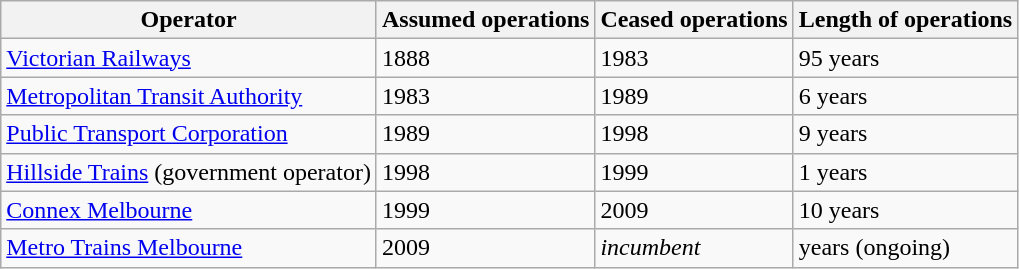<table class="wikitable">
<tr>
<th>Operator</th>
<th>Assumed operations</th>
<th>Ceased operations</th>
<th>Length of operations</th>
</tr>
<tr>
<td><a href='#'>Victorian Railways</a></td>
<td>1888</td>
<td>1983</td>
<td>95 years</td>
</tr>
<tr>
<td><a href='#'>Metropolitan Transit Authority</a></td>
<td>1983</td>
<td>1989</td>
<td>6 years</td>
</tr>
<tr>
<td><a href='#'>Public Transport Corporation</a></td>
<td>1989</td>
<td>1998</td>
<td>9 years</td>
</tr>
<tr>
<td><a href='#'>Hillside Trains</a> (government operator)</td>
<td>1998</td>
<td>1999</td>
<td>1 years</td>
</tr>
<tr>
<td><a href='#'>Connex Melbourne</a></td>
<td>1999</td>
<td>2009</td>
<td>10 years</td>
</tr>
<tr>
<td><a href='#'>Metro Trains Melbourne</a></td>
<td>2009</td>
<td><em>incumbent</em></td>
<td> years (ongoing)</td>
</tr>
</table>
